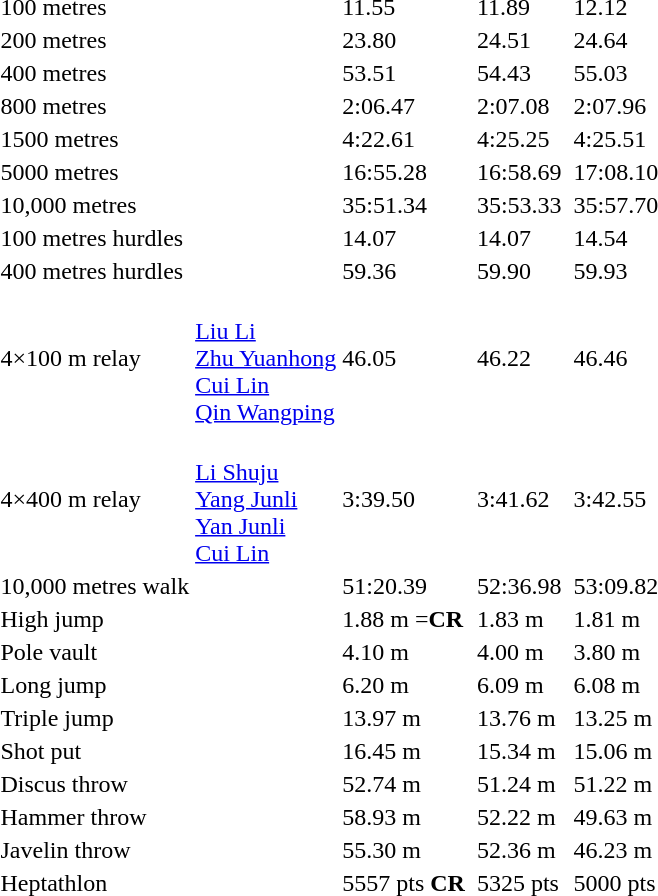<table>
<tr>
<td>100 metres</td>
<td></td>
<td>11.55</td>
<td></td>
<td>11.89</td>
<td></td>
<td>12.12</td>
</tr>
<tr>
<td>200 metres</td>
<td></td>
<td>23.80</td>
<td></td>
<td>24.51</td>
<td></td>
<td>24.64</td>
</tr>
<tr>
<td>400 metres</td>
<td></td>
<td>53.51</td>
<td></td>
<td>54.43</td>
<td></td>
<td>55.03</td>
</tr>
<tr>
<td>800 metres</td>
<td></td>
<td>2:06.47</td>
<td></td>
<td>2:07.08</td>
<td></td>
<td>2:07.96</td>
</tr>
<tr>
<td>1500 metres</td>
<td></td>
<td>4:22.61</td>
<td></td>
<td>4:25.25</td>
<td></td>
<td>4:25.51</td>
</tr>
<tr>
<td>5000 metres</td>
<td></td>
<td>16:55.28</td>
<td></td>
<td>16:58.69</td>
<td></td>
<td>17:08.10</td>
</tr>
<tr>
<td>10,000 metres</td>
<td></td>
<td>35:51.34</td>
<td></td>
<td>35:53.33</td>
<td></td>
<td>35:57.70</td>
</tr>
<tr>
<td>100 metres hurdles</td>
<td></td>
<td>14.07</td>
<td></td>
<td>14.07</td>
<td></td>
<td>14.54</td>
</tr>
<tr>
<td>400 metres hurdles</td>
<td></td>
<td>59.36</td>
<td></td>
<td>59.90</td>
<td></td>
<td>59.93</td>
</tr>
<tr>
<td>4×100 m relay</td>
<td><br><a href='#'>Liu Li</a><br><a href='#'>Zhu Yuanhong</a><br><a href='#'>Cui Lin</a><br><a href='#'>Qin Wangping</a></td>
<td>46.05</td>
<td></td>
<td>46.22</td>
<td></td>
<td>46.46</td>
</tr>
<tr>
<td>4×400 m relay</td>
<td><br><a href='#'>Li Shuju</a><br><a href='#'>Yang Junli</a><br><a href='#'>Yan Junli</a><br><a href='#'>Cui Lin</a></td>
<td>3:39.50</td>
<td></td>
<td>3:41.62</td>
<td></td>
<td>3:42.55</td>
</tr>
<tr>
<td>10,000 metres walk</td>
<td></td>
<td>51:20.39</td>
<td></td>
<td>52:36.98</td>
<td></td>
<td>53:09.82</td>
</tr>
<tr>
<td>High jump</td>
<td></td>
<td>1.88 m =<strong>CR</strong></td>
<td></td>
<td>1.83 m</td>
<td></td>
<td>1.81 m</td>
</tr>
<tr>
<td>Pole vault</td>
<td></td>
<td>4.10 m</td>
<td></td>
<td>4.00 m</td>
<td></td>
<td>3.80 m</td>
</tr>
<tr>
<td>Long jump</td>
<td></td>
<td>6.20 m</td>
<td></td>
<td>6.09 m</td>
<td></td>
<td>6.08 m</td>
</tr>
<tr>
<td>Triple jump</td>
<td></td>
<td>13.97 m</td>
<td></td>
<td>13.76 m</td>
<td></td>
<td>13.25 m</td>
</tr>
<tr>
<td>Shot put</td>
<td></td>
<td>16.45 m</td>
<td></td>
<td>15.34 m</td>
<td></td>
<td>15.06 m</td>
</tr>
<tr>
<td>Discus throw</td>
<td></td>
<td>52.74 m</td>
<td></td>
<td>51.24 m</td>
<td></td>
<td>51.22 m</td>
</tr>
<tr>
<td>Hammer throw</td>
<td></td>
<td>58.93 m</td>
<td></td>
<td>52.22 m</td>
<td></td>
<td>49.63 m</td>
</tr>
<tr>
<td>Javelin throw</td>
<td></td>
<td>55.30 m</td>
<td></td>
<td>52.36 m</td>
<td></td>
<td>46.23 m</td>
</tr>
<tr>
<td>Heptathlon</td>
<td></td>
<td>5557 pts <strong>CR</strong></td>
<td></td>
<td>5325 pts</td>
<td></td>
<td>5000 pts</td>
</tr>
</table>
